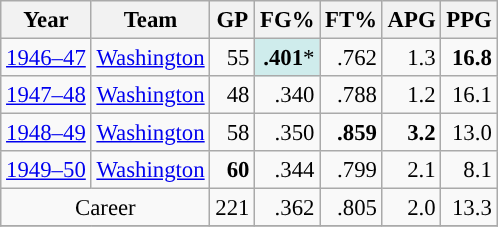<table class="wikitable sortable" style="font-size:95%; text-align:right;">
<tr>
<th>Year</th>
<th>Team</th>
<th>GP</th>
<th>FG%</th>
<th>FT%</th>
<th>APG</th>
<th>PPG</th>
</tr>
<tr>
<td style="text-align:left;"><a href='#'>1946–47</a></td>
<td style="text-align:left;"><a href='#'>Washington</a></td>
<td>55</td>
<td style="background:#CFECEC;"><strong>.401</strong>*</td>
<td>.762</td>
<td>1.3</td>
<td><strong>16.8</strong></td>
</tr>
<tr>
<td style="text-align:left;"><a href='#'>1947–48</a></td>
<td style="text-align:left;"><a href='#'>Washington</a></td>
<td>48</td>
<td>.340</td>
<td>.788</td>
<td>1.2</td>
<td>16.1</td>
</tr>
<tr>
<td style="text-align:left;"><a href='#'>1948–49</a></td>
<td style="text-align:left;"><a href='#'>Washington</a></td>
<td>58</td>
<td>.350</td>
<td><strong>.859</strong></td>
<td><strong>3.2</strong></td>
<td>13.0</td>
</tr>
<tr>
<td style="text-align:left;"><a href='#'>1949–50</a></td>
<td style="text-align:left;"><a href='#'>Washington</a></td>
<td><strong>60</strong></td>
<td>.344</td>
<td>.799</td>
<td>2.1</td>
<td>8.1</td>
</tr>
<tr>
<td style="text-align:center;" colspan="2">Career</td>
<td>221</td>
<td>.362</td>
<td>.805</td>
<td>2.0</td>
<td>13.3</td>
</tr>
<tr>
</tr>
</table>
